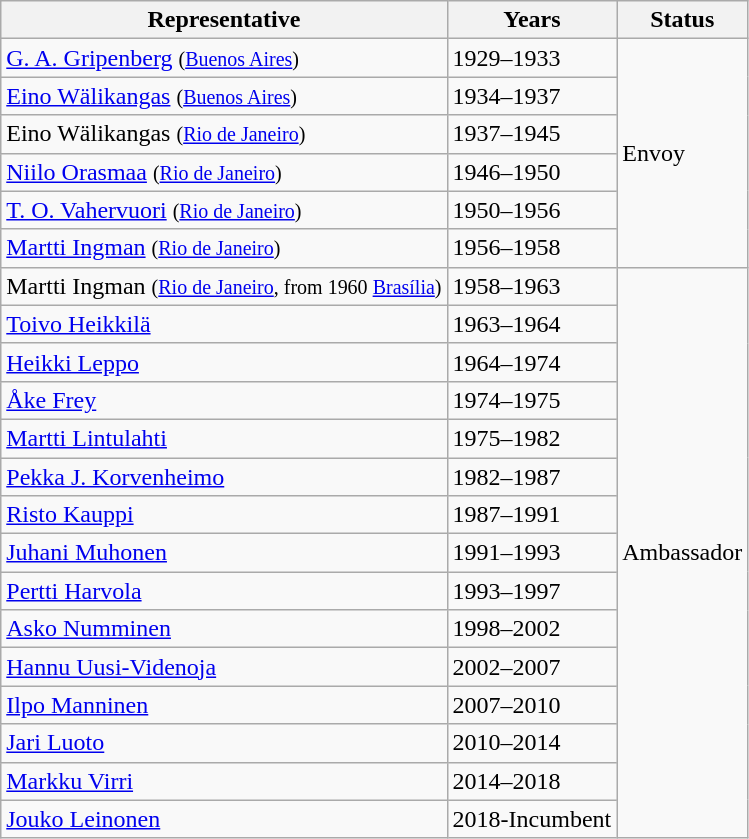<table class="wikitable sortable">
<tr>
<th>Representative</th>
<th>Years</th>
<th>Status</th>
</tr>
<tr>
<td><a href='#'>G. A. Gripenberg</a> <small>(<a href='#'>Buenos Aires</a>)</small></td>
<td>1929–1933</td>
<td rowspan="6">Envoy</td>
</tr>
<tr>
<td><a href='#'>Eino Wälikangas</a> <small>(<a href='#'>Buenos Aires</a>)</small></td>
<td>1934–1937</td>
</tr>
<tr>
<td>Eino Wälikangas <small>(<a href='#'>Rio de Janeiro</a>)</small></td>
<td>1937–1945</td>
</tr>
<tr>
<td><a href='#'>Niilo Orasmaa</a> <small>(<a href='#'>Rio de Janeiro</a>)</small></td>
<td>1946–1950</td>
</tr>
<tr>
<td><a href='#'>T. O. Vahervuori</a> <small>(<a href='#'>Rio de Janeiro</a>)</small></td>
<td>1950–1956</td>
</tr>
<tr>
<td><a href='#'>Martti Ingman</a> <small>(<a href='#'>Rio de Janeiro</a>)</small></td>
<td>1956–1958</td>
</tr>
<tr>
<td>Martti Ingman <small>(<a href='#'>Rio de Janeiro</a>, from 1960 <a href='#'>Brasília</a>)</small></td>
<td>1958–1963</td>
<td rowspan="15">Ambassador</td>
</tr>
<tr>
<td><a href='#'>Toivo Heikkilä</a></td>
<td>1963–1964</td>
</tr>
<tr>
<td><a href='#'>Heikki Leppo</a></td>
<td>1964–1974</td>
</tr>
<tr>
<td><a href='#'>Åke Frey</a></td>
<td>1974–1975</td>
</tr>
<tr>
<td><a href='#'>Martti Lintulahti</a></td>
<td>1975–1982</td>
</tr>
<tr>
<td><a href='#'>Pekka J. Korvenheimo</a></td>
<td>1982–1987</td>
</tr>
<tr>
<td><a href='#'>Risto Kauppi</a></td>
<td>1987–1991</td>
</tr>
<tr>
<td><a href='#'>Juhani Muhonen</a></td>
<td>1991–1993</td>
</tr>
<tr>
<td><a href='#'>Pertti Harvola</a></td>
<td>1993–1997</td>
</tr>
<tr>
<td><a href='#'>Asko Numminen</a></td>
<td>1998–2002</td>
</tr>
<tr>
<td><a href='#'>Hannu Uusi-Videnoja</a></td>
<td>2002–2007</td>
</tr>
<tr>
<td><a href='#'>Ilpo Manninen</a></td>
<td>2007–2010</td>
</tr>
<tr>
<td><a href='#'>Jari Luoto</a></td>
<td>2010–2014</td>
</tr>
<tr>
<td><a href='#'>Markku Virri</a></td>
<td>2014–2018</td>
</tr>
<tr>
<td><a href='#'>Jouko Leinonen</a></td>
<td>2018-Incumbent</td>
</tr>
</table>
